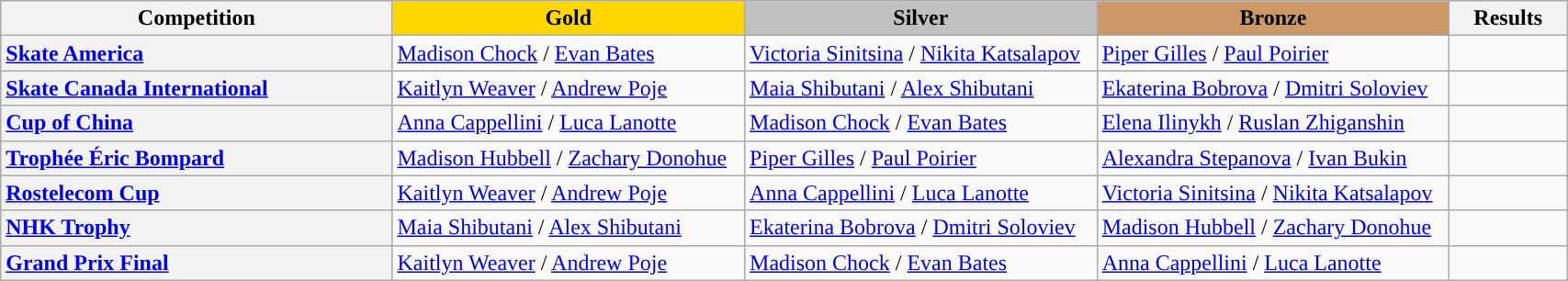<table class="wikitable unsortable" style="text-align:left; width:90%">
<tr>
<th scope="col" style="text-align:center; width:25%;">Competition</th>
<td scope="col" style="text-align:center; width:22.5%; background:gold"><strong>Gold</strong></td>
<td scope="col" style="text-align:center; width:22.5%; background:silver"><strong>Silver</strong></td>
<td scope="col" style="text-align:center; width:22.5%; background:#c96"><strong>Bronze</strong></td>
<th scope="col" style="text-align:center; width:7.5%;">Results</th>
</tr>
<tr>
<th scope="row" style="text-align:left"> <a href='#'>Skate America</a></th>
<td> <a href='#'>Madison Chock</a> / <a href='#'>Evan Bates</a></td>
<td> <a href='#'>Victoria Sinitsina</a> / <a href='#'>Nikita Katsalapov</a></td>
<td> <a href='#'>Piper Gilles</a> / <a href='#'>Paul Poirier</a></td>
<td></td>
</tr>
<tr>
<th scope="row" style="text-align:left"> <a href='#'>Skate Canada International</a></th>
<td> <a href='#'>Kaitlyn Weaver</a> / <a href='#'>Andrew Poje</a></td>
<td> <a href='#'>Maia Shibutani</a> / <a href='#'>Alex Shibutani</a></td>
<td> <a href='#'>Ekaterina Bobrova</a> / <a href='#'>Dmitri Soloviev</a></td>
<td></td>
</tr>
<tr>
<th scope="row" style="text-align:left"> <a href='#'>Cup of China</a></th>
<td> <a href='#'>Anna Cappellini</a> / <a href='#'>Luca Lanotte</a></td>
<td> <a href='#'>Madison Chock</a> / <a href='#'>Evan Bates</a></td>
<td> <a href='#'>Elena Ilinykh</a> / <a href='#'>Ruslan Zhiganshin</a></td>
<td></td>
</tr>
<tr>
<th scope="row" style="text-align:left"> <a href='#'>Trophée Éric Bompard</a></th>
<td> <a href='#'>Madison Hubbell</a> / <a href='#'>Zachary Donohue</a></td>
<td> <a href='#'>Piper Gilles</a> / <a href='#'>Paul Poirier</a></td>
<td> <a href='#'>Alexandra Stepanova</a> / <a href='#'>Ivan Bukin</a></td>
<td></td>
</tr>
<tr>
<th scope="row" style="text-align:left"> <a href='#'>Rostelecom Cup</a></th>
<td> <a href='#'>Kaitlyn Weaver</a> / <a href='#'>Andrew Poje</a></td>
<td> <a href='#'>Anna Cappellini</a> / <a href='#'>Luca Lanotte</a></td>
<td> <a href='#'>Victoria Sinitsina</a> / <a href='#'>Nikita Katsalapov</a></td>
<td></td>
</tr>
<tr>
<th scope="row" style="text-align:left"> <a href='#'>NHK Trophy</a></th>
<td> <a href='#'>Maia Shibutani</a> / <a href='#'>Alex Shibutani</a></td>
<td> <a href='#'>Ekaterina Bobrova</a> / <a href='#'>Dmitri Soloviev</a></td>
<td> <a href='#'>Madison Hubbell</a> / <a href='#'>Zachary Donohue</a></td>
<td></td>
</tr>
<tr>
<th scope="row" style="text-align:left"> <a href='#'>Grand Prix Final</a></th>
<td> <a href='#'>Kaitlyn Weaver</a> / <a href='#'>Andrew Poje</a></td>
<td> <a href='#'>Madison Chock</a> / <a href='#'>Evan Bates</a></td>
<td> <a href='#'>Anna Cappellini</a> / <a href='#'>Luca Lanotte</a></td>
<td></td>
</tr>
</table>
